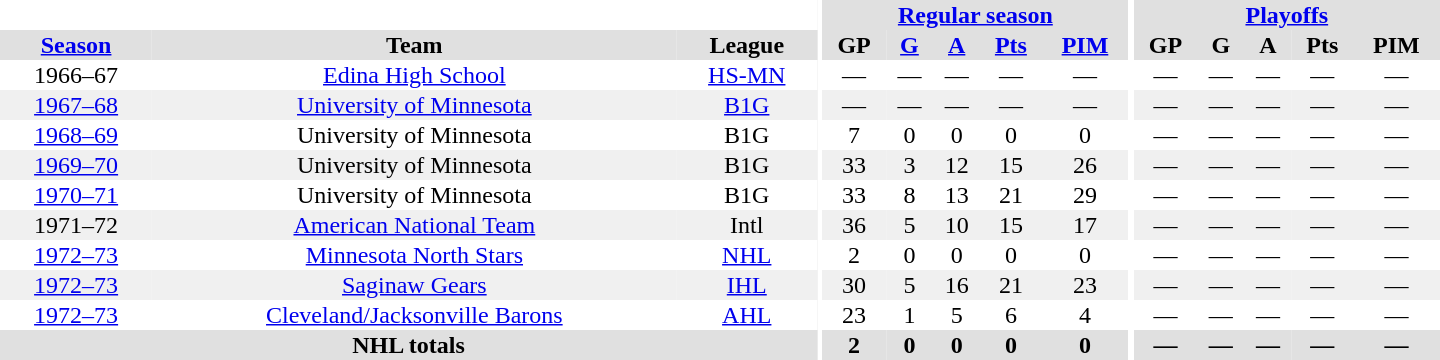<table border="0" cellpadding="1" cellspacing="0" style="text-align:center; width:60em">
<tr bgcolor="#e0e0e0">
<th colspan="3" bgcolor="#ffffff"></th>
<th rowspan="100" bgcolor="#ffffff"></th>
<th colspan="5"><a href='#'>Regular season</a></th>
<th rowspan="100" bgcolor="#ffffff"></th>
<th colspan="5"><a href='#'>Playoffs</a></th>
</tr>
<tr bgcolor="#e0e0e0">
<th><a href='#'>Season</a></th>
<th>Team</th>
<th>League</th>
<th>GP</th>
<th><a href='#'>G</a></th>
<th><a href='#'>A</a></th>
<th><a href='#'>Pts</a></th>
<th><a href='#'>PIM</a></th>
<th>GP</th>
<th>G</th>
<th>A</th>
<th>Pts</th>
<th>PIM</th>
</tr>
<tr>
<td>1966–67</td>
<td><a href='#'>Edina High School</a></td>
<td><a href='#'>HS-MN</a></td>
<td>—</td>
<td>—</td>
<td>—</td>
<td>—</td>
<td>—</td>
<td>—</td>
<td>—</td>
<td>—</td>
<td>—</td>
<td>—</td>
</tr>
<tr bgcolor="#f0f0f0">
<td><a href='#'>1967–68</a></td>
<td><a href='#'>University of Minnesota</a></td>
<td><a href='#'>B1G</a></td>
<td>—</td>
<td>—</td>
<td>—</td>
<td>—</td>
<td>—</td>
<td>—</td>
<td>—</td>
<td>—</td>
<td>—</td>
<td>—</td>
</tr>
<tr>
<td><a href='#'>1968–69</a></td>
<td>University of Minnesota</td>
<td>B1G</td>
<td>7</td>
<td>0</td>
<td>0</td>
<td>0</td>
<td>0</td>
<td>—</td>
<td>—</td>
<td>—</td>
<td>—</td>
<td>—</td>
</tr>
<tr bgcolor="#f0f0f0">
<td><a href='#'>1969–70</a></td>
<td>University of Minnesota</td>
<td>B1G</td>
<td>33</td>
<td>3</td>
<td>12</td>
<td>15</td>
<td>26</td>
<td>—</td>
<td>—</td>
<td>—</td>
<td>—</td>
<td>—</td>
</tr>
<tr>
<td><a href='#'>1970–71</a></td>
<td>University of Minnesota</td>
<td>B1G</td>
<td>33</td>
<td>8</td>
<td>13</td>
<td>21</td>
<td>29</td>
<td>—</td>
<td>—</td>
<td>—</td>
<td>—</td>
<td>—</td>
</tr>
<tr bgcolor="#f0f0f0">
<td>1971–72</td>
<td><a href='#'>American National Team</a></td>
<td>Intl</td>
<td>36</td>
<td>5</td>
<td>10</td>
<td>15</td>
<td>17</td>
<td>—</td>
<td>—</td>
<td>—</td>
<td>—</td>
<td>—</td>
</tr>
<tr>
<td><a href='#'>1972–73</a></td>
<td><a href='#'>Minnesota North Stars</a></td>
<td><a href='#'>NHL</a></td>
<td>2</td>
<td>0</td>
<td>0</td>
<td>0</td>
<td>0</td>
<td>—</td>
<td>—</td>
<td>—</td>
<td>—</td>
<td>—</td>
</tr>
<tr bgcolor="#f0f0f0">
<td><a href='#'>1972–73</a></td>
<td><a href='#'>Saginaw Gears</a></td>
<td><a href='#'>IHL</a></td>
<td>30</td>
<td>5</td>
<td>16</td>
<td>21</td>
<td>23</td>
<td>—</td>
<td>—</td>
<td>—</td>
<td>—</td>
<td>—</td>
</tr>
<tr>
<td><a href='#'>1972–73</a></td>
<td><a href='#'>Cleveland/Jacksonville Barons</a></td>
<td><a href='#'>AHL</a></td>
<td>23</td>
<td>1</td>
<td>5</td>
<td>6</td>
<td>4</td>
<td>—</td>
<td>—</td>
<td>—</td>
<td>—</td>
<td>—</td>
</tr>
<tr bgcolor="#e0e0e0">
<th colspan="3">NHL totals</th>
<th>2</th>
<th>0</th>
<th>0</th>
<th>0</th>
<th>0</th>
<th>—</th>
<th>—</th>
<th>—</th>
<th>—</th>
<th>—</th>
</tr>
</table>
